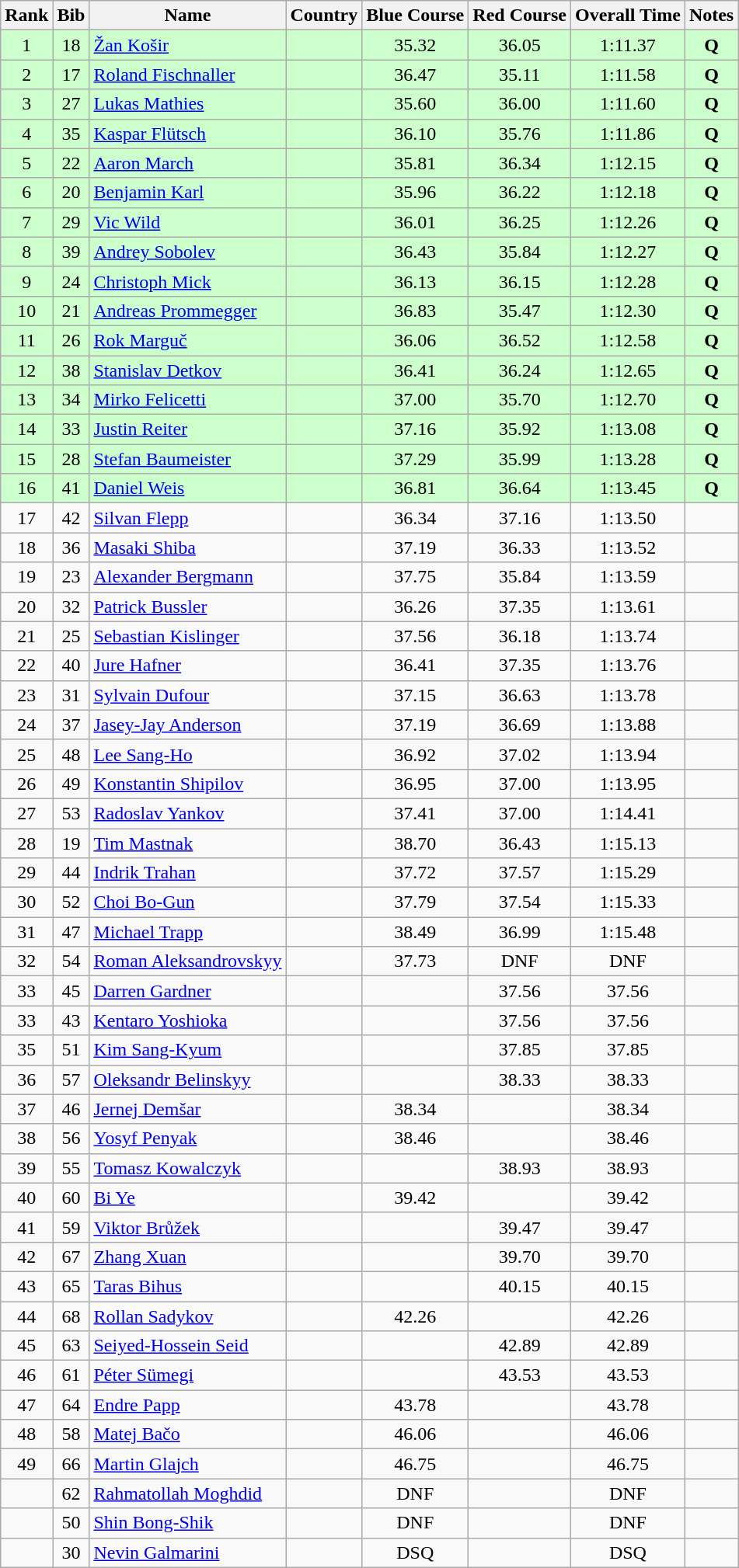<table class="wikitable sortable" style="text-align:center">
<tr>
<th>Rank</th>
<th>Bib</th>
<th>Name</th>
<th>Country</th>
<th>Blue Course</th>
<th>Red Course</th>
<th>Overall Time</th>
<th>Notes</th>
</tr>
<tr bgcolor="#ccffcc">
<td>1</td>
<td>18</td>
<td align=left><a href='#'>Žan Košir</a></td>
<td align=left></td>
<td>35.32</td>
<td>36.05</td>
<td>1:11.37</td>
<td><strong>Q</strong></td>
</tr>
<tr bgcolor="#ccffcc">
<td>2</td>
<td>17</td>
<td align=left><a href='#'>Roland Fischnaller</a></td>
<td align=left></td>
<td>36.47</td>
<td>35.11</td>
<td>1:11.58</td>
<td><strong>Q</strong></td>
</tr>
<tr bgcolor="#ccffcc">
<td>3</td>
<td>27</td>
<td align=left><a href='#'>Lukas Mathies</a></td>
<td align=left></td>
<td>35.60</td>
<td>36.00</td>
<td>1:11.60</td>
<td><strong>Q</strong></td>
</tr>
<tr bgcolor="#ccffcc">
<td>4</td>
<td>35</td>
<td align=left><a href='#'>Kaspar Flütsch</a></td>
<td align=left></td>
<td>36.10</td>
<td>35.76</td>
<td>1:11.86</td>
<td><strong>Q</strong></td>
</tr>
<tr bgcolor="#ccffcc">
<td>5</td>
<td>22</td>
<td align=left><a href='#'>Aaron March</a></td>
<td align=left></td>
<td>35.81</td>
<td>36.34</td>
<td>1:12.15</td>
<td><strong>Q</strong></td>
</tr>
<tr bgcolor="#ccffcc">
<td>6</td>
<td>20</td>
<td align=left><a href='#'>Benjamin Karl</a></td>
<td align=left></td>
<td>35.96</td>
<td>36.22</td>
<td>1:12.18</td>
<td><strong>Q</strong></td>
</tr>
<tr bgcolor="#ccffcc">
<td>7</td>
<td>29</td>
<td align=left><a href='#'>Vic Wild</a></td>
<td align=left></td>
<td>36.01</td>
<td>36.25</td>
<td>1:12.26</td>
<td><strong>Q</strong></td>
</tr>
<tr bgcolor="#ccffcc">
<td>8</td>
<td>39</td>
<td align=left><a href='#'>Andrey Sobolev</a></td>
<td align=left></td>
<td>36.43</td>
<td>35.84</td>
<td>1:12.27</td>
<td><strong>Q</strong></td>
</tr>
<tr bgcolor="#ccffcc">
<td>9</td>
<td>24</td>
<td align=left><a href='#'>Christoph Mick</a></td>
<td align=left></td>
<td>36.13</td>
<td>36.15</td>
<td>1:12.28</td>
<td><strong>Q</strong></td>
</tr>
<tr bgcolor="#ccffcc">
<td>10</td>
<td>21</td>
<td align=left><a href='#'>Andreas Prommegger</a></td>
<td align=left></td>
<td>36.83</td>
<td>35.47</td>
<td>1:12.30</td>
<td><strong>Q</strong></td>
</tr>
<tr bgcolor="#ccffcc">
<td>11</td>
<td>26</td>
<td align=left><a href='#'>Rok Marguč</a></td>
<td align=left></td>
<td>36.06</td>
<td>36.52</td>
<td>1:12.58</td>
<td><strong>Q</strong></td>
</tr>
<tr bgcolor="#ccffcc">
<td>12</td>
<td>38</td>
<td align=left><a href='#'>Stanislav Detkov</a></td>
<td align=left></td>
<td>36.41</td>
<td>36.24</td>
<td>1:12.65</td>
<td><strong>Q</strong></td>
</tr>
<tr bgcolor="#ccffcc">
<td>13</td>
<td>34</td>
<td align=left><a href='#'>Mirko Felicetti</a></td>
<td align=left></td>
<td>37.00</td>
<td>35.70</td>
<td>1:12.70</td>
<td><strong>Q</strong></td>
</tr>
<tr bgcolor="#ccffcc">
<td>14</td>
<td>33</td>
<td align=left><a href='#'>Justin Reiter</a></td>
<td align=left></td>
<td>37.16</td>
<td>35.92</td>
<td>1:13.08</td>
<td><strong>Q</strong></td>
</tr>
<tr bgcolor="#ccffcc">
<td>15</td>
<td>28</td>
<td align=left><a href='#'>Stefan Baumeister</a></td>
<td align=left></td>
<td>37.29</td>
<td>35.99</td>
<td>1:13.28</td>
<td><strong>Q</strong></td>
</tr>
<tr bgcolor="#ccffcc">
<td>16</td>
<td>41</td>
<td align=left><a href='#'>Daniel Weis</a></td>
<td align=left></td>
<td>36.81</td>
<td>36.64</td>
<td>1:13.45</td>
<td><strong>Q</strong></td>
</tr>
<tr>
<td>17</td>
<td>42</td>
<td align=left><a href='#'>Silvan Flepp</a></td>
<td align=left></td>
<td>36.34</td>
<td>37.16</td>
<td>1:13.50</td>
<td></td>
</tr>
<tr>
<td>18</td>
<td>36</td>
<td align=left><a href='#'>Masaki Shiba</a></td>
<td align=left></td>
<td>37.19</td>
<td>36.33</td>
<td>1:13.52</td>
<td></td>
</tr>
<tr>
<td>19</td>
<td>23</td>
<td align=left><a href='#'>Alexander Bergmann</a></td>
<td align=left></td>
<td>37.75</td>
<td>35.84</td>
<td>1:13.59</td>
<td></td>
</tr>
<tr>
<td>20</td>
<td>32</td>
<td align=left><a href='#'>Patrick Bussler</a></td>
<td align=left></td>
<td>36.26</td>
<td>37.35</td>
<td>1:13.61</td>
<td></td>
</tr>
<tr>
<td>21</td>
<td>25</td>
<td align=left><a href='#'>Sebastian Kislinger</a></td>
<td align=left></td>
<td>37.56</td>
<td>36.18</td>
<td>1:13.74</td>
<td></td>
</tr>
<tr>
<td>22</td>
<td>40</td>
<td align=left><a href='#'>Jure Hafner</a></td>
<td align=left></td>
<td>36.41</td>
<td>37.35</td>
<td>1:13.76</td>
<td></td>
</tr>
<tr>
<td>23</td>
<td>31</td>
<td align=left><a href='#'>Sylvain Dufour</a></td>
<td align=left></td>
<td>37.15</td>
<td>36.63</td>
<td>1:13.78</td>
<td></td>
</tr>
<tr>
<td>24</td>
<td>37</td>
<td align=left><a href='#'>Jasey-Jay Anderson</a></td>
<td align=left></td>
<td>37.19</td>
<td>36.69</td>
<td>1:13.88</td>
<td></td>
</tr>
<tr>
<td>25</td>
<td>48</td>
<td align=left><a href='#'>Lee Sang-Ho</a></td>
<td align=left></td>
<td>36.92</td>
<td>37.02</td>
<td>1:13.94</td>
<td></td>
</tr>
<tr>
<td>26</td>
<td>49</td>
<td align=left><a href='#'>Konstantin Shipilov</a></td>
<td align=left></td>
<td>36.95</td>
<td>37.00</td>
<td>1:13.95</td>
<td></td>
</tr>
<tr>
<td>27</td>
<td>53</td>
<td align=left><a href='#'>Radoslav Yankov</a></td>
<td align=left></td>
<td>37.41</td>
<td>37.00</td>
<td>1:14.41</td>
<td></td>
</tr>
<tr>
<td>28</td>
<td>19</td>
<td align=left><a href='#'>Tim Mastnak</a></td>
<td align=left></td>
<td>38.70</td>
<td>36.43</td>
<td>1:15.13</td>
<td></td>
</tr>
<tr>
<td>29</td>
<td>44</td>
<td align=left><a href='#'>Indrik Trahan</a></td>
<td align=left></td>
<td>37.72</td>
<td>37.57</td>
<td>1:15.29</td>
<td></td>
</tr>
<tr>
<td>30</td>
<td>52</td>
<td align=left><a href='#'>Choi Bo-Gun</a></td>
<td align=left></td>
<td>37.79</td>
<td>37.54</td>
<td>1:15.33</td>
<td></td>
</tr>
<tr>
<td>31</td>
<td>47</td>
<td align=left><a href='#'>Michael Trapp</a></td>
<td align=left></td>
<td>38.49</td>
<td>36.99</td>
<td>1:15.48</td>
<td></td>
</tr>
<tr>
<td>32</td>
<td>54</td>
<td align=left><a href='#'>Roman Aleksandrovskyy</a></td>
<td align=left></td>
<td>37.73</td>
<td>DNF</td>
<td>DNF</td>
<td></td>
</tr>
<tr>
<td>33</td>
<td>45</td>
<td align=left><a href='#'>Darren Gardner</a></td>
<td align=left></td>
<td></td>
<td>37.56</td>
<td>37.56</td>
<td></td>
</tr>
<tr>
<td>33</td>
<td>43</td>
<td align=left><a href='#'>Kentaro Yoshioka</a></td>
<td align=left></td>
<td></td>
<td>37.56</td>
<td>37.56</td>
<td></td>
</tr>
<tr>
<td>35</td>
<td>51</td>
<td align=left><a href='#'>Kim Sang-Kyum</a></td>
<td align=left></td>
<td></td>
<td>37.85</td>
<td>37.85</td>
<td></td>
</tr>
<tr>
<td>36</td>
<td>57</td>
<td align=left><a href='#'>Oleksandr Belinskyy</a></td>
<td align=left></td>
<td></td>
<td>38.33</td>
<td>38.33</td>
<td></td>
</tr>
<tr>
<td>37</td>
<td>46</td>
<td align=left><a href='#'>Jernej Demšar</a></td>
<td align=left></td>
<td>38.34</td>
<td></td>
<td>38.34</td>
<td></td>
</tr>
<tr>
<td>38</td>
<td>56</td>
<td align=left><a href='#'>Yosyf Penyak</a></td>
<td align=left></td>
<td>38.46</td>
<td></td>
<td>38.46</td>
<td></td>
</tr>
<tr>
<td>39</td>
<td>55</td>
<td align=left><a href='#'>Tomasz Kowalczyk</a></td>
<td align=left></td>
<td></td>
<td>38.93</td>
<td>38.93</td>
<td></td>
</tr>
<tr>
<td>40</td>
<td>60</td>
<td align=left><a href='#'>Bi Ye</a></td>
<td align=left></td>
<td>39.42</td>
<td></td>
<td>39.42</td>
<td></td>
</tr>
<tr>
<td>41</td>
<td>59</td>
<td align=left><a href='#'>Viktor Brůžek</a></td>
<td align=left></td>
<td></td>
<td>39.47</td>
<td>39.47</td>
<td></td>
</tr>
<tr>
<td>42</td>
<td>67</td>
<td align=left><a href='#'>Zhang Xuan</a></td>
<td align=left></td>
<td></td>
<td>39.70</td>
<td>39.70</td>
<td></td>
</tr>
<tr>
<td>43</td>
<td>65</td>
<td align=left><a href='#'>Taras Bihus</a></td>
<td align=left></td>
<td></td>
<td>40.15</td>
<td>40.15</td>
<td></td>
</tr>
<tr>
<td>44</td>
<td>68</td>
<td align=left><a href='#'>Rollan Sadykov</a></td>
<td align=left></td>
<td>42.26</td>
<td></td>
<td>42.26</td>
<td></td>
</tr>
<tr>
<td>45</td>
<td>63</td>
<td align=left><a href='#'>Seiyed-Hossein Seid</a></td>
<td align=left></td>
<td></td>
<td>42.89</td>
<td>42.89</td>
<td></td>
</tr>
<tr>
<td>46</td>
<td>61</td>
<td align=left><a href='#'>Péter Sümegi</a></td>
<td align=left></td>
<td></td>
<td>43.53</td>
<td>43.53</td>
<td></td>
</tr>
<tr>
<td>47</td>
<td>64</td>
<td align=left><a href='#'>Endre Papp</a></td>
<td align=left></td>
<td>43.78</td>
<td></td>
<td>43.78</td>
<td></td>
</tr>
<tr>
<td>48</td>
<td>58</td>
<td align=left><a href='#'>Matej Bačo</a></td>
<td align=left></td>
<td>46.06</td>
<td></td>
<td>46.06</td>
<td></td>
</tr>
<tr>
<td>49</td>
<td>66</td>
<td align=left><a href='#'>Martin Glajch</a></td>
<td align=left></td>
<td>46.75</td>
<td></td>
<td>46.75</td>
<td></td>
</tr>
<tr>
<td></td>
<td>62</td>
<td align=left><a href='#'>Rahmatollah Moghdid</a></td>
<td align=left></td>
<td>DNF</td>
<td></td>
<td>DNF</td>
<td></td>
</tr>
<tr>
<td></td>
<td>50</td>
<td align=left><a href='#'>Shin Bong-Shik</a></td>
<td align=left></td>
<td>DNF</td>
<td></td>
<td>DNF</td>
<td></td>
</tr>
<tr>
<td></td>
<td>30</td>
<td align=left><a href='#'>Nevin Galmarini</a></td>
<td align=left></td>
<td>DSQ</td>
<td></td>
<td>DSQ</td>
<td></td>
</tr>
</table>
